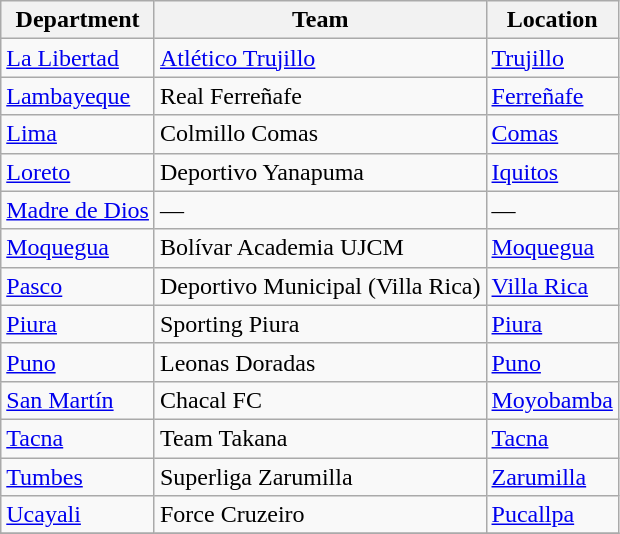<table class="wikitable">
<tr>
<th>Department</th>
<th>Team</th>
<th>Location</th>
</tr>
<tr>
<td><a href='#'>La Libertad</a></td>
<td><a href='#'>Atlético Trujillo</a></td>
<td><a href='#'>Trujillo</a></td>
</tr>
<tr>
<td><a href='#'>Lambayeque</a></td>
<td>Real Ferreñafe</td>
<td><a href='#'>Ferreñafe</a></td>
</tr>
<tr>
<td><a href='#'>Lima</a></td>
<td>Colmillo Comas</td>
<td><a href='#'>Comas</a></td>
</tr>
<tr>
<td><a href='#'>Loreto</a></td>
<td>Deportivo Yanapuma</td>
<td><a href='#'>Iquitos</a></td>
</tr>
<tr>
<td><a href='#'>Madre de Dios</a></td>
<td>—</td>
<td>—</td>
</tr>
<tr>
<td><a href='#'>Moquegua</a></td>
<td>Bolívar Academia UJCM</td>
<td><a href='#'>Moquegua</a></td>
</tr>
<tr>
<td><a href='#'>Pasco</a></td>
<td>Deportivo Municipal (Villa Rica)</td>
<td><a href='#'>Villa Rica</a></td>
</tr>
<tr>
<td><a href='#'>Piura</a></td>
<td>Sporting Piura</td>
<td><a href='#'>Piura</a></td>
</tr>
<tr>
<td><a href='#'>Puno</a></td>
<td>Leonas Doradas</td>
<td><a href='#'>Puno</a></td>
</tr>
<tr>
<td><a href='#'>San Martín</a></td>
<td>Chacal FC</td>
<td><a href='#'>Moyobamba</a></td>
</tr>
<tr>
<td><a href='#'>Tacna</a></td>
<td>Team Takana</td>
<td><a href='#'>Tacna</a></td>
</tr>
<tr>
<td><a href='#'>Tumbes</a></td>
<td>Superliga Zarumilla</td>
<td><a href='#'>Zarumilla</a></td>
</tr>
<tr>
<td><a href='#'>Ucayali</a></td>
<td>Force Cruzeiro</td>
<td><a href='#'>Pucallpa</a></td>
</tr>
<tr>
</tr>
</table>
